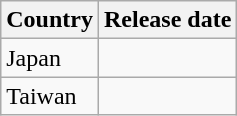<table class="wikitable">
<tr>
<th>Country</th>
<th>Release date</th>
</tr>
<tr>
<td>Japan</td>
<td></td>
</tr>
<tr>
<td>Taiwan</td>
<td></td>
</tr>
</table>
